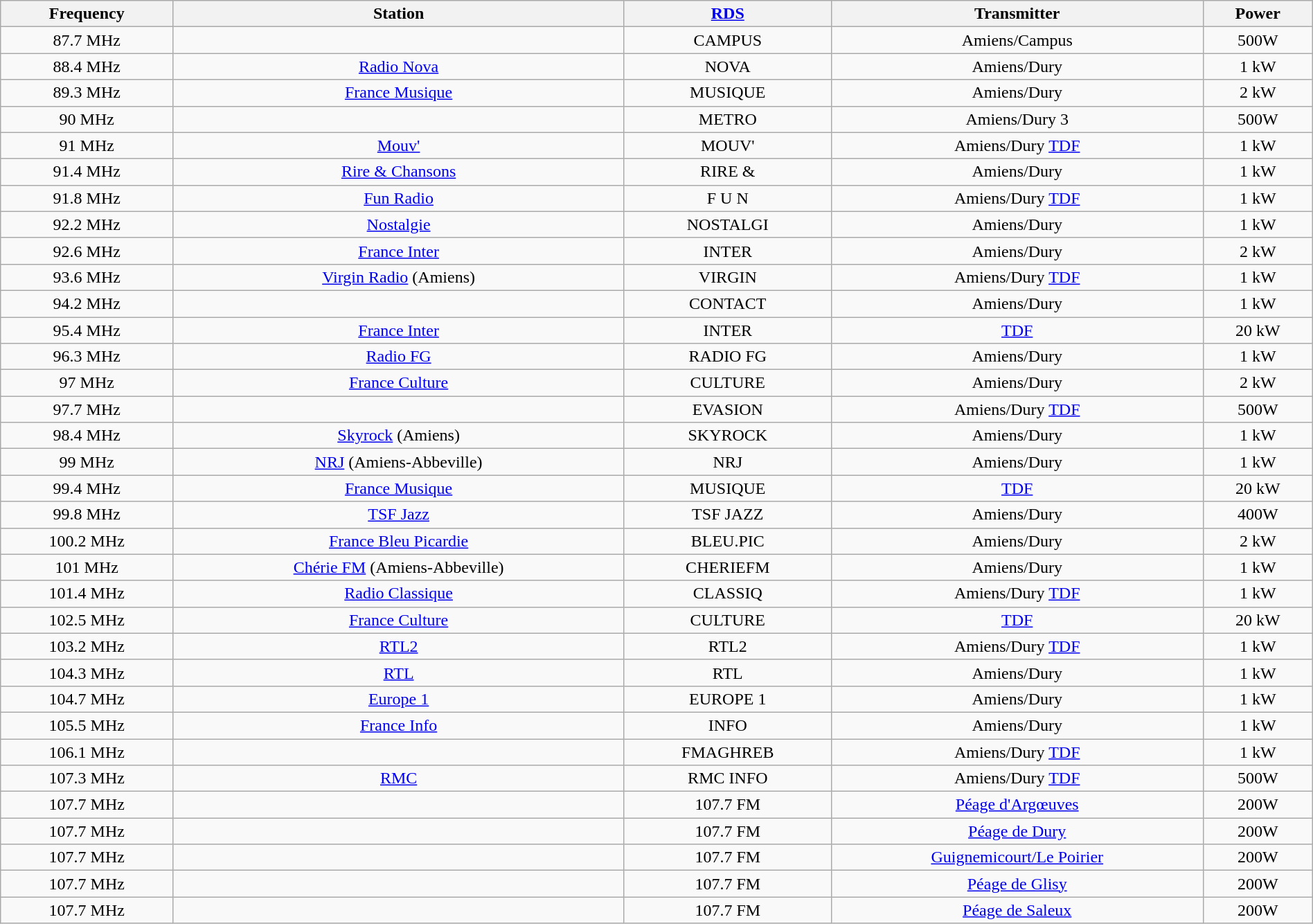<table class="wikitable collapsible collapsed" style="text-align:center; width:100%;">
<tr>
<th scope=col>Frequency</th>
<th scope=col>Station</th>
<th scope=col><a href='#'>RDS</a></th>
<th scope=col>Transmitter</th>
<th scope=col>Power</th>
</tr>
<tr>
<td>87.7 MHz</td>
<td></td>
<td>CAMPUS</td>
<td>Amiens/Campus</td>
<td>500W</td>
</tr>
<tr>
<td>88.4 MHz</td>
<td><a href='#'>Radio Nova</a></td>
<td>NOVA</td>
<td>Amiens/Dury </td>
<td>1 kW</td>
</tr>
<tr>
<td>89.3 MHz</td>
<td><a href='#'>France Musique</a></td>
<td>MUSIQUE</td>
<td>Amiens/Dury </td>
<td>2 kW</td>
</tr>
<tr>
<td>90 MHz</td>
<td></td>
<td>METRO</td>
<td>Amiens/Dury 3</td>
<td>500W</td>
</tr>
<tr>
<td>91 MHz</td>
<td><a href='#'>Mouv'</a></td>
<td>MOUV'</td>
<td>Amiens/Dury <a href='#'>TDF</a></td>
<td>1 kW</td>
</tr>
<tr>
<td>91.4 MHz</td>
<td><a href='#'>Rire & Chansons</a></td>
<td>RIRE &</td>
<td>Amiens/Dury </td>
<td>1 kW</td>
</tr>
<tr>
<td>91.8 MHz</td>
<td><a href='#'>Fun Radio</a></td>
<td>F U N</td>
<td>Amiens/Dury <a href='#'>TDF</a></td>
<td>1 kW</td>
</tr>
<tr>
<td>92.2 MHz</td>
<td><a href='#'>Nostalgie</a></td>
<td>NOSTALGI</td>
<td>Amiens/Dury </td>
<td>1 kW</td>
</tr>
<tr>
<td>92.6 MHz</td>
<td><a href='#'>France Inter</a></td>
<td>INTER</td>
<td>Amiens/Dury </td>
<td>2 kW</td>
</tr>
<tr>
<td>93.6 MHz</td>
<td><a href='#'>Virgin Radio</a> (Amiens)</td>
<td>VIRGIN</td>
<td>Amiens/Dury <a href='#'>TDF</a></td>
<td>1 kW</td>
</tr>
<tr>
<td>94.2 MHz</td>
<td></td>
<td>CONTACT</td>
<td>Amiens/Dury </td>
<td>1 kW</td>
</tr>
<tr>
<td>95.4 MHz</td>
<td><a href='#'>France Inter</a></td>
<td>INTER</td>
<td> <a href='#'>TDF</a></td>
<td>20 kW</td>
</tr>
<tr>
<td>96.3 MHz</td>
<td><a href='#'>Radio FG</a></td>
<td>RADIO FG</td>
<td>Amiens/Dury </td>
<td>1 kW</td>
</tr>
<tr>
<td>97 MHz</td>
<td><a href='#'>France Culture</a></td>
<td>CULTURE</td>
<td>Amiens/Dury </td>
<td>2 kW</td>
</tr>
<tr>
<td>97.7 MHz</td>
<td></td>
<td>EVASION</td>
<td>Amiens/Dury <a href='#'>TDF</a></td>
<td>500W</td>
</tr>
<tr>
<td>98.4 MHz</td>
<td><a href='#'>Skyrock</a> (Amiens)</td>
<td>SKYROCK</td>
<td>Amiens/Dury </td>
<td>1 kW</td>
</tr>
<tr>
<td>99 MHz</td>
<td><a href='#'>NRJ</a> (Amiens-Abbeville)</td>
<td>NRJ</td>
<td>Amiens/Dury </td>
<td>1 kW</td>
</tr>
<tr>
<td>99.4 MHz</td>
<td><a href='#'>France Musique</a></td>
<td>MUSIQUE</td>
<td> <a href='#'>TDF</a></td>
<td>20 kW</td>
</tr>
<tr>
<td>99.8 MHz</td>
<td><a href='#'>TSF Jazz</a></td>
<td>TSF JAZZ</td>
<td>Amiens/Dury </td>
<td>400W</td>
</tr>
<tr>
<td>100.2 MHz</td>
<td><a href='#'>France Bleu Picardie</a></td>
<td>BLEU.PIC</td>
<td>Amiens/Dury </td>
<td>2 kW</td>
</tr>
<tr>
<td>101 MHz</td>
<td><a href='#'>Chérie FM</a> (Amiens-Abbeville)</td>
<td>CHERIEFM</td>
<td>Amiens/Dury </td>
<td>1 kW</td>
</tr>
<tr>
<td>101.4 MHz</td>
<td><a href='#'>Radio Classique</a></td>
<td>CLASSIQ</td>
<td>Amiens/Dury <a href='#'>TDF</a></td>
<td>1 kW</td>
</tr>
<tr>
<td>102.5 MHz</td>
<td><a href='#'>France Culture</a></td>
<td>CULTURE</td>
<td> <a href='#'>TDF</a></td>
<td>20 kW</td>
</tr>
<tr>
<td>103.2 MHz</td>
<td><a href='#'>RTL2</a></td>
<td>RTL2</td>
<td>Amiens/Dury <a href='#'>TDF</a></td>
<td>1 kW</td>
</tr>
<tr>
<td>104.3 MHz</td>
<td><a href='#'>RTL</a></td>
<td>RTL</td>
<td>Amiens/Dury </td>
<td>1 kW</td>
</tr>
<tr>
<td>104.7 MHz</td>
<td><a href='#'>Europe 1</a></td>
<td>EUROPE 1</td>
<td>Amiens/Dury </td>
<td>1 kW</td>
</tr>
<tr>
<td>105.5 MHz</td>
<td><a href='#'>France Info</a></td>
<td>INFO</td>
<td>Amiens/Dury </td>
<td>1 kW</td>
</tr>
<tr>
<td>106.1 MHz</td>
<td></td>
<td>FMAGHREB</td>
<td>Amiens/Dury <a href='#'>TDF</a></td>
<td>1 kW</td>
</tr>
<tr>
<td>107.3 MHz</td>
<td><a href='#'>RMC</a></td>
<td>RMC INFO</td>
<td>Amiens/Dury <a href='#'>TDF</a></td>
<td>500W</td>
</tr>
<tr>
<td>107.7 MHz</td>
<td></td>
<td>107.7 FM</td>
<td><a href='#'>Péage d'Argœuves</a></td>
<td>200W</td>
</tr>
<tr>
<td>107.7 MHz</td>
<td></td>
<td>107.7 FM</td>
<td><a href='#'>Péage de Dury</a></td>
<td>200W</td>
</tr>
<tr>
<td>107.7 MHz</td>
<td></td>
<td>107.7 FM</td>
<td><a href='#'>Guignemicourt/Le Poirier</a></td>
<td>200W</td>
</tr>
<tr>
<td>107.7 MHz</td>
<td></td>
<td>107.7 FM</td>
<td><a href='#'>Péage de Glisy</a></td>
<td>200W</td>
</tr>
<tr>
<td>107.7 MHz</td>
<td></td>
<td>107.7 FM</td>
<td><a href='#'>Péage de Saleux</a></td>
<td>200W</td>
</tr>
</table>
